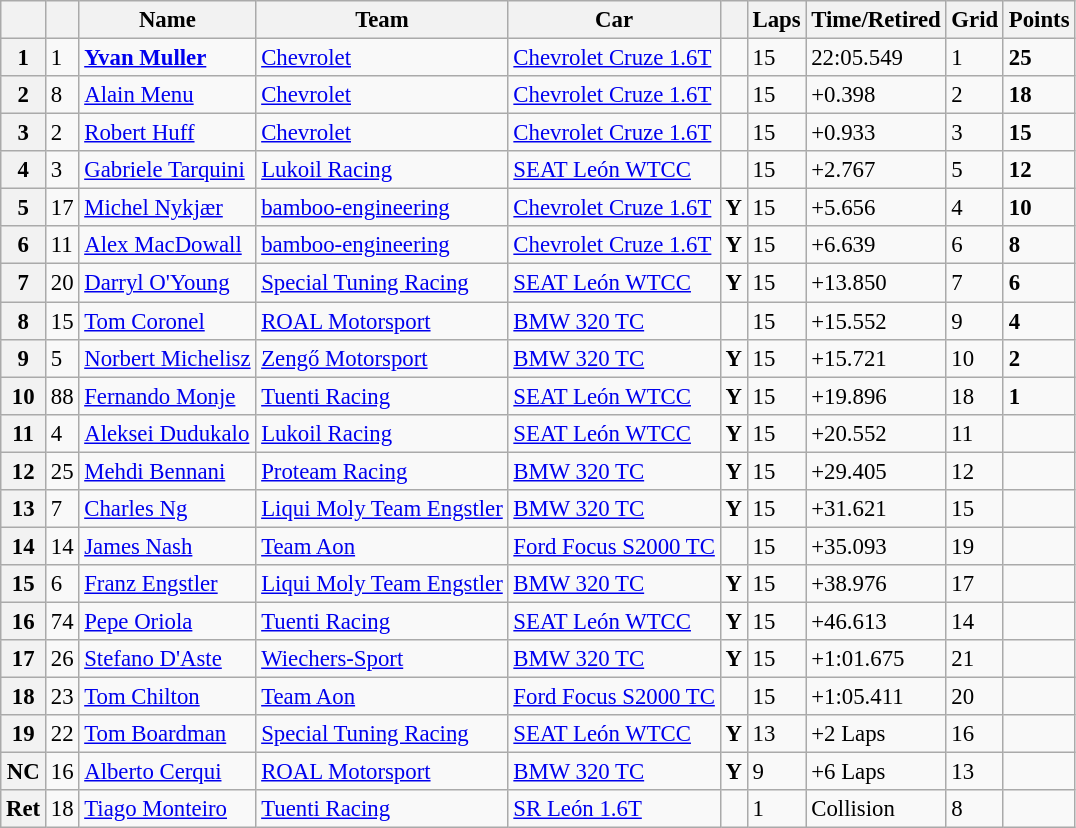<table class="wikitable sortable" style="font-size: 95%;">
<tr>
<th></th>
<th></th>
<th>Name</th>
<th>Team</th>
<th>Car</th>
<th></th>
<th>Laps</th>
<th>Time/Retired</th>
<th>Grid</th>
<th>Points</th>
</tr>
<tr>
<th>1</th>
<td>1</td>
<td> <strong><a href='#'>Yvan Muller</a></strong></td>
<td><a href='#'>Chevrolet</a></td>
<td><a href='#'>Chevrolet Cruze 1.6T</a></td>
<td></td>
<td>15</td>
<td>22:05.549</td>
<td>1</td>
<td><strong>25</strong></td>
</tr>
<tr>
<th>2</th>
<td>8</td>
<td> <a href='#'>Alain Menu</a></td>
<td><a href='#'>Chevrolet</a></td>
<td><a href='#'>Chevrolet Cruze 1.6T</a></td>
<td></td>
<td>15</td>
<td>+0.398</td>
<td>2</td>
<td><strong>18</strong></td>
</tr>
<tr>
<th>3</th>
<td>2</td>
<td> <a href='#'>Robert Huff</a></td>
<td><a href='#'>Chevrolet</a></td>
<td><a href='#'>Chevrolet Cruze 1.6T</a></td>
<td></td>
<td>15</td>
<td>+0.933</td>
<td>3</td>
<td><strong>15</strong></td>
</tr>
<tr>
<th>4</th>
<td>3</td>
<td> <a href='#'>Gabriele Tarquini</a></td>
<td><a href='#'>Lukoil Racing</a></td>
<td><a href='#'>SEAT León WTCC</a></td>
<td></td>
<td>15</td>
<td>+2.767</td>
<td>5</td>
<td><strong>12</strong></td>
</tr>
<tr>
<th>5</th>
<td>17</td>
<td> <a href='#'>Michel Nykjær</a></td>
<td><a href='#'>bamboo-engineering</a></td>
<td><a href='#'>Chevrolet Cruze 1.6T</a></td>
<td align=center><strong><span>Y</span></strong></td>
<td>15</td>
<td>+5.656</td>
<td>4</td>
<td><strong>10</strong></td>
</tr>
<tr>
<th>6</th>
<td>11</td>
<td> <a href='#'>Alex MacDowall</a></td>
<td><a href='#'>bamboo-engineering</a></td>
<td><a href='#'>Chevrolet Cruze 1.6T</a></td>
<td align=center><strong><span>Y</span></strong></td>
<td>15</td>
<td>+6.639</td>
<td>6</td>
<td><strong>8</strong></td>
</tr>
<tr>
<th>7</th>
<td>20</td>
<td> <a href='#'>Darryl O'Young</a></td>
<td><a href='#'>Special Tuning Racing</a></td>
<td><a href='#'>SEAT León WTCC</a></td>
<td align=center><strong><span>Y</span></strong></td>
<td>15</td>
<td>+13.850</td>
<td>7</td>
<td><strong>6</strong></td>
</tr>
<tr>
<th>8</th>
<td>15</td>
<td> <a href='#'>Tom Coronel</a></td>
<td><a href='#'>ROAL Motorsport</a></td>
<td><a href='#'>BMW 320 TC</a></td>
<td></td>
<td>15</td>
<td>+15.552</td>
<td>9</td>
<td><strong>4</strong></td>
</tr>
<tr>
<th>9</th>
<td>5</td>
<td> <a href='#'>Norbert Michelisz</a></td>
<td><a href='#'>Zengő Motorsport</a></td>
<td><a href='#'>BMW 320 TC</a></td>
<td align=center><strong><span>Y</span></strong></td>
<td>15</td>
<td>+15.721</td>
<td>10</td>
<td><strong>2</strong></td>
</tr>
<tr>
<th>10</th>
<td>88</td>
<td> <a href='#'>Fernando Monje</a></td>
<td><a href='#'>Tuenti Racing</a></td>
<td><a href='#'>SEAT León WTCC</a></td>
<td align=center><strong><span>Y</span></strong></td>
<td>15</td>
<td>+19.896</td>
<td>18</td>
<td><strong>1</strong></td>
</tr>
<tr>
<th>11</th>
<td>4</td>
<td> <a href='#'>Aleksei Dudukalo</a></td>
<td><a href='#'>Lukoil Racing</a></td>
<td><a href='#'>SEAT León WTCC</a></td>
<td align=center><strong><span>Y</span></strong></td>
<td>15</td>
<td>+20.552</td>
<td>11</td>
<td></td>
</tr>
<tr>
<th>12</th>
<td>25</td>
<td> <a href='#'>Mehdi Bennani</a></td>
<td><a href='#'>Proteam Racing</a></td>
<td><a href='#'>BMW 320 TC</a></td>
<td align=center><strong><span>Y</span></strong></td>
<td>15</td>
<td>+29.405</td>
<td>12</td>
<td></td>
</tr>
<tr>
<th>13</th>
<td>7</td>
<td> <a href='#'>Charles Ng</a></td>
<td><a href='#'>Liqui Moly Team Engstler</a></td>
<td><a href='#'>BMW 320 TC</a></td>
<td align=center><strong><span>Y</span></strong></td>
<td>15</td>
<td>+31.621</td>
<td>15</td>
<td></td>
</tr>
<tr>
<th>14</th>
<td>14</td>
<td> <a href='#'>James Nash</a></td>
<td><a href='#'>Team Aon</a></td>
<td><a href='#'>Ford Focus S2000 TC</a></td>
<td></td>
<td>15</td>
<td>+35.093</td>
<td>19</td>
<td></td>
</tr>
<tr>
<th>15</th>
<td>6</td>
<td> <a href='#'>Franz Engstler</a></td>
<td><a href='#'>Liqui Moly Team Engstler</a></td>
<td><a href='#'>BMW 320 TC</a></td>
<td align=center><strong><span>Y</span></strong></td>
<td>15</td>
<td>+38.976</td>
<td>17</td>
<td></td>
</tr>
<tr>
<th>16</th>
<td>74</td>
<td> <a href='#'>Pepe Oriola</a></td>
<td><a href='#'>Tuenti Racing</a></td>
<td><a href='#'>SEAT León WTCC</a></td>
<td align=center><strong><span>Y</span></strong></td>
<td>15</td>
<td>+46.613</td>
<td>14</td>
<td></td>
</tr>
<tr>
<th>17</th>
<td>26</td>
<td> <a href='#'>Stefano D'Aste</a></td>
<td><a href='#'>Wiechers-Sport</a></td>
<td><a href='#'>BMW 320 TC</a></td>
<td align=center><strong><span>Y</span></strong></td>
<td>15</td>
<td>+1:01.675</td>
<td>21</td>
<td></td>
</tr>
<tr>
<th>18</th>
<td>23</td>
<td> <a href='#'>Tom Chilton</a></td>
<td><a href='#'>Team Aon</a></td>
<td><a href='#'>Ford Focus S2000 TC</a></td>
<td></td>
<td>15</td>
<td>+1:05.411</td>
<td>20</td>
<td></td>
</tr>
<tr>
<th>19</th>
<td>22</td>
<td> <a href='#'>Tom Boardman</a></td>
<td><a href='#'>Special Tuning Racing</a></td>
<td><a href='#'>SEAT León WTCC</a></td>
<td align=center><strong><span>Y</span></strong></td>
<td>13</td>
<td>+2 Laps</td>
<td>16</td>
<td></td>
</tr>
<tr>
<th>NC</th>
<td>16</td>
<td> <a href='#'>Alberto Cerqui</a></td>
<td><a href='#'>ROAL Motorsport</a></td>
<td><a href='#'>BMW 320 TC</a></td>
<td align=center><strong><span>Y</span></strong></td>
<td>9</td>
<td>+6 Laps</td>
<td>13</td>
<td></td>
</tr>
<tr>
<th>Ret</th>
<td>18</td>
<td> <a href='#'>Tiago Monteiro</a></td>
<td><a href='#'>Tuenti Racing</a></td>
<td><a href='#'>SR León 1.6T</a></td>
<td></td>
<td>1</td>
<td>Collision</td>
<td>8</td>
<td></td>
</tr>
</table>
